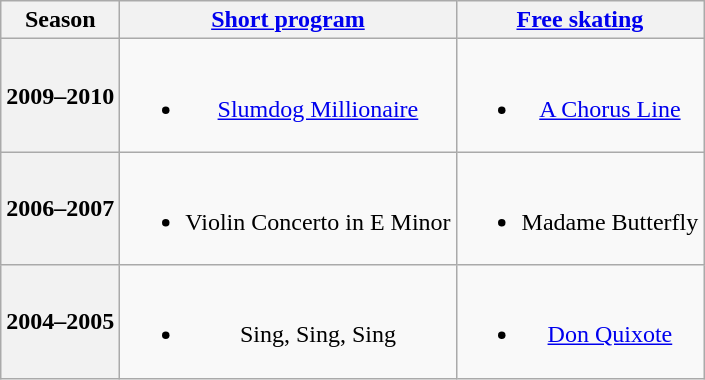<table class=wikitable style=text-align:center>
<tr>
<th>Season</th>
<th><a href='#'>Short program</a></th>
<th><a href='#'>Free skating</a></th>
</tr>
<tr>
<th>2009–2010 <br> </th>
<td><br><ul><li><a href='#'>Slumdog Millionaire</a> <br></li></ul></td>
<td><br><ul><li><a href='#'>A Chorus Line</a> <br></li></ul></td>
</tr>
<tr>
<th>2006–2007 <br> </th>
<td><br><ul><li>Violin Concerto in E Minor <br></li></ul></td>
<td><br><ul><li>Madame Butterfly <br></li></ul></td>
</tr>
<tr>
<th>2004–2005 <br> </th>
<td><br><ul><li>Sing, Sing, Sing</li></ul></td>
<td><br><ul><li><a href='#'>Don Quixote</a> <br></li></ul></td>
</tr>
</table>
